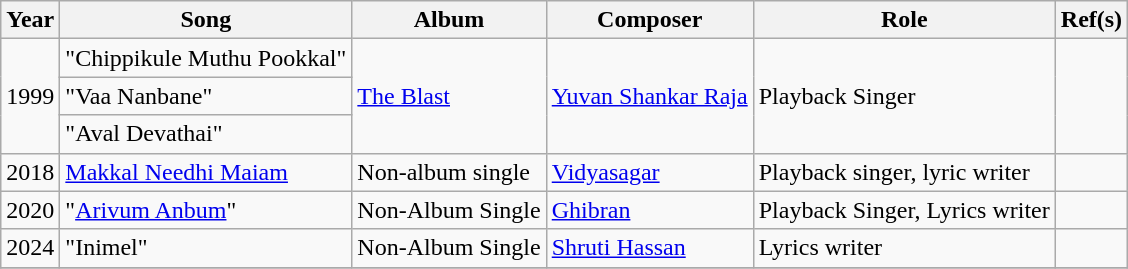<table class="wikitable plainrowheaders" style="text-align: left;">
<tr>
<th scope="col">Year</th>
<th>Song</th>
<th scope="col">Album</th>
<th scope="col">Composer</th>
<th scope="col">Role</th>
<th scope="col" class="unsortable">Ref(s)</th>
</tr>
<tr>
<td rowspan="3">1999</td>
<td>"Chippikule Muthu Pookkal"</td>
<td rowspan="3"><a href='#'>The Blast</a></td>
<td rowspan="3"><a href='#'>Yuvan Shankar Raja</a></td>
<td rowspan="3">Playback Singer</td>
<td rowspan="3"></td>
</tr>
<tr>
<td>"Vaa Nanbane"</td>
</tr>
<tr>
<td>"Aval Devathai"</td>
</tr>
<tr>
<td>2018</td>
<td><a href='#'>Makkal Needhi Maiam</a></td>
<td>Non-album single</td>
<td><a href='#'>Vidyasagar</a></td>
<td>Playback singer, lyric writer</td>
</tr>
<tr>
<td>2020</td>
<td>"<a href='#'>Arivum Anbum</a>"</td>
<td>Non-Album Single</td>
<td><a href='#'>Ghibran</a></td>
<td>Playback  Singer, Lyrics writer</td>
<td></td>
</tr>
<tr>
<td>2024</td>
<td>"Inimel"</td>
<td>Non-Album Single</td>
<td><a href='#'>Shruti Hassan</a></td>
<td>Lyrics writer</td>
<td></td>
</tr>
<tr>
</tr>
</table>
